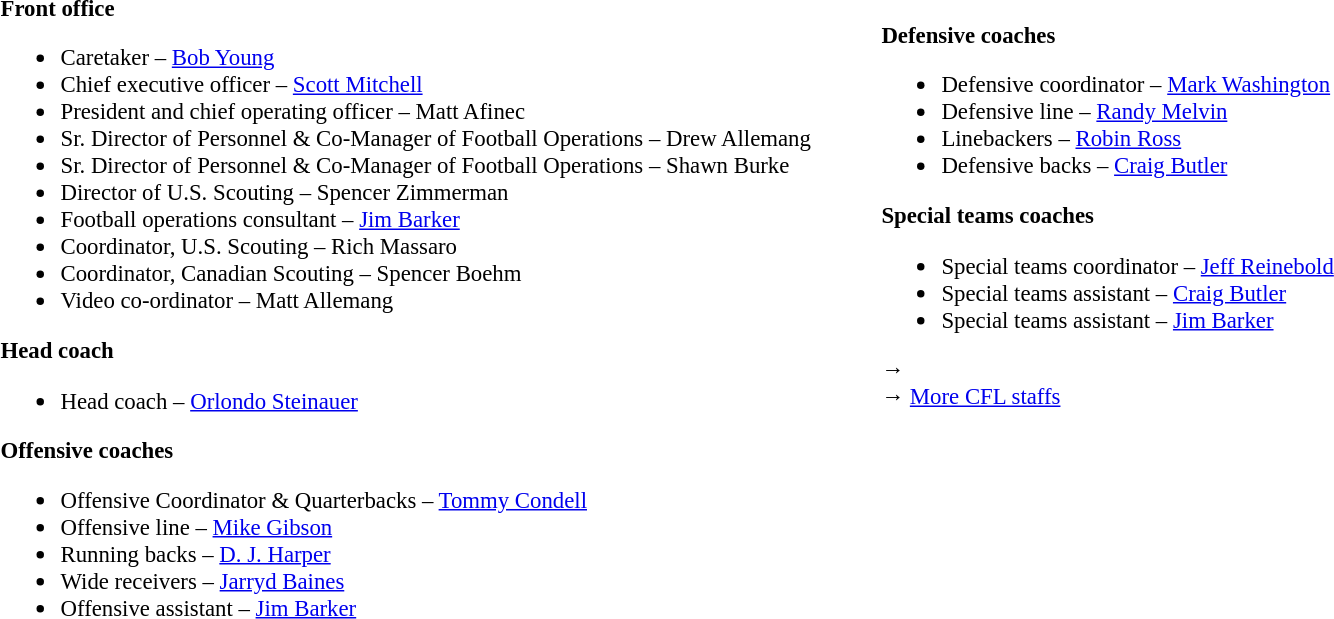<table class="toccolours" style="text-align: left;">
<tr>
<td colspan=7 style="text-align:right;"></td>
</tr>
<tr>
<td style="vertical-align:top;"></td>
<td style="font-size: 95%;vertical-align:top;"><strong>Front office</strong><br><ul><li>Caretaker – <a href='#'>Bob Young</a></li><li>Chief executive officer – <a href='#'>Scott Mitchell</a></li><li>President and chief operating officer – Matt Afinec</li><li>Sr. Director of Personnel & Co-Manager of Football Operations – Drew Allemang</li><li>Sr. Director of Personnel & Co-Manager of Football Operations – Shawn Burke</li><li>Director of U.S. Scouting – Spencer Zimmerman</li><li>Football operations consultant – <a href='#'>Jim Barker</a></li><li>Coordinator, U.S. Scouting – Rich Massaro</li><li>Coordinator, Canadian Scouting – Spencer Boehm</li><li>Video co-ordinator – Matt Allemang</li></ul><strong>Head coach</strong><ul><li>Head coach – <a href='#'>Orlondo Steinauer</a></li></ul><strong>Offensive coaches</strong><ul><li>Offensive Coordinator & Quarterbacks – <a href='#'>Tommy Condell</a></li><li>Offensive line – <a href='#'>Mike Gibson</a></li><li>Running backs – <a href='#'>D. J. Harper</a></li><li>Wide receivers – <a href='#'>Jarryd Baines</a></li><li>Offensive assistant – <a href='#'>Jim Barker</a></li></ul></td>
<td width="35"> </td>
<td style="vertical-align:top;"></td>
<td style="font-size: 95%;vertical-align:top;"><br><strong>Defensive coaches</strong><ul><li>Defensive coordinator – <a href='#'>Mark Washington</a></li><li>Defensive line – <a href='#'>Randy Melvin</a></li><li>Linebackers – <a href='#'>Robin Ross</a></li><li>Defensive backs – <a href='#'>Craig Butler</a></li></ul><strong>Special teams coaches</strong><ul><li>Special teams coordinator – <a href='#'>Jeff Reinebold</a></li><li>Special teams assistant – <a href='#'>Craig Butler</a></li><li>Special teams assistant – <a href='#'>Jim Barker</a></li></ul>→ <span></span><br>
→ <a href='#'>More CFL staffs</a></td>
</tr>
</table>
